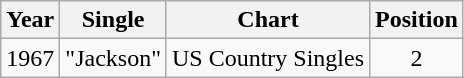<table class="wikitable">
<tr>
<th>Year</th>
<th>Single</th>
<th>Chart</th>
<th>Position</th>
</tr>
<tr>
<td>1967</td>
<td>"Jackson"</td>
<td>US Country Singles</td>
<td align="center">2</td>
</tr>
</table>
